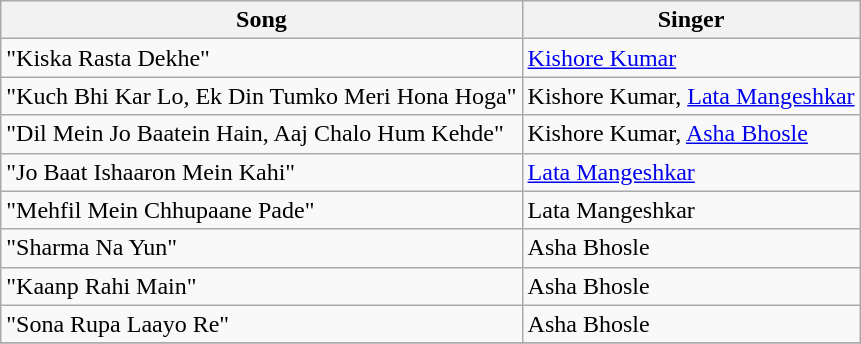<table class="wikitable">
<tr>
<th>Song</th>
<th>Singer</th>
</tr>
<tr>
<td>"Kiska Rasta Dekhe"</td>
<td><a href='#'>Kishore Kumar</a></td>
</tr>
<tr>
<td>"Kuch Bhi Kar Lo, Ek Din Tumko Meri Hona Hoga"</td>
<td>Kishore Kumar, <a href='#'>Lata Mangeshkar</a></td>
</tr>
<tr>
<td>"Dil Mein Jo Baatein Hain, Aaj Chalo Hum Kehde"</td>
<td>Kishore Kumar, <a href='#'>Asha Bhosle</a></td>
</tr>
<tr>
<td>"Jo Baat Ishaaron Mein Kahi"</td>
<td><a href='#'>Lata Mangeshkar</a></td>
</tr>
<tr>
<td>"Mehfil Mein Chhupaane Pade"</td>
<td>Lata Mangeshkar</td>
</tr>
<tr>
<td>"Sharma Na Yun"</td>
<td>Asha Bhosle</td>
</tr>
<tr>
<td>"Kaanp Rahi Main"</td>
<td>Asha Bhosle</td>
</tr>
<tr>
<td>"Sona Rupa Laayo Re"</td>
<td>Asha Bhosle</td>
</tr>
<tr>
</tr>
</table>
